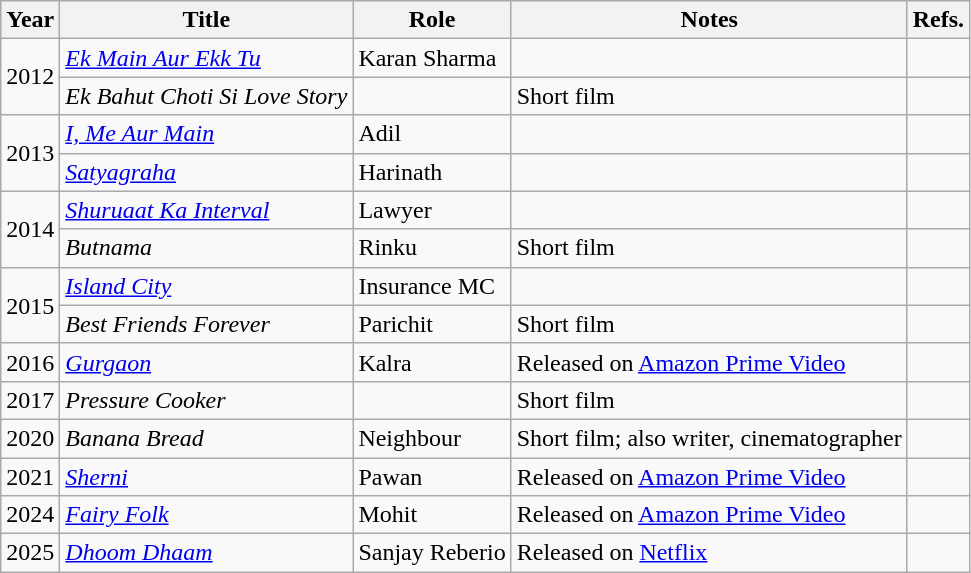<table class="wikitable sortable">
<tr>
<th>Year</th>
<th>Title</th>
<th>Role</th>
<th>Notes</th>
<th>Refs.</th>
</tr>
<tr>
<td rowspan="2">2012</td>
<td><em><a href='#'>Ek Main Aur Ekk Tu</a></em></td>
<td>Karan Sharma</td>
<td></td>
<td></td>
</tr>
<tr>
<td><em>Ek Bahut Choti Si Love Story</em></td>
<td></td>
<td>Short film</td>
<td></td>
</tr>
<tr>
<td rowspan="2">2013</td>
<td><em><a href='#'>I, Me Aur Main</a></em></td>
<td>Adil</td>
<td></td>
<td></td>
</tr>
<tr>
<td><em><a href='#'>Satyagraha</a></em></td>
<td>Harinath</td>
<td></td>
<td></td>
</tr>
<tr>
<td rowspan="2">2014</td>
<td><em><a href='#'>Shuruaat Ka Interval</a></em></td>
<td>Lawyer</td>
<td></td>
<td></td>
</tr>
<tr>
<td><em>Butnama</em></td>
<td>Rinku</td>
<td>Short film</td>
<td></td>
</tr>
<tr>
<td rowspan="2">2015</td>
<td><em><a href='#'>Island City</a></em></td>
<td>Insurance MC</td>
<td></td>
<td></td>
</tr>
<tr>
<td><em>Best Friends Forever</em></td>
<td>Parichit</td>
<td>Short film</td>
<td></td>
</tr>
<tr>
<td>2016</td>
<td><em><a href='#'>Gurgaon</a></em></td>
<td>Kalra</td>
<td>Released on <a href='#'>Amazon Prime Video</a></td>
<td></td>
</tr>
<tr>
<td>2017</td>
<td><em>Pressure Cooker</em></td>
<td></td>
<td>Short film</td>
<td></td>
</tr>
<tr>
<td>2020</td>
<td><em>Banana Bread</em></td>
<td>Neighbour</td>
<td>Short film; also writer, cinematographer</td>
<td></td>
</tr>
<tr>
<td>2021</td>
<td><em><a href='#'>Sherni</a></em></td>
<td>Pawan</td>
<td>Released on <a href='#'>Amazon Prime Video</a></td>
<td></td>
</tr>
<tr>
<td>2024</td>
<td><em><a href='#'>Fairy Folk</a></em></td>
<td>Mohit</td>
<td>Released on <a href='#'>Amazon Prime Video</a></td>
<td></td>
</tr>
<tr>
<td>2025</td>
<td><em><a href='#'>Dhoom Dhaam</a></em></td>
<td>Sanjay Reberio</td>
<td>Released on <a href='#'>Netflix</a></td>
</tr>
</table>
